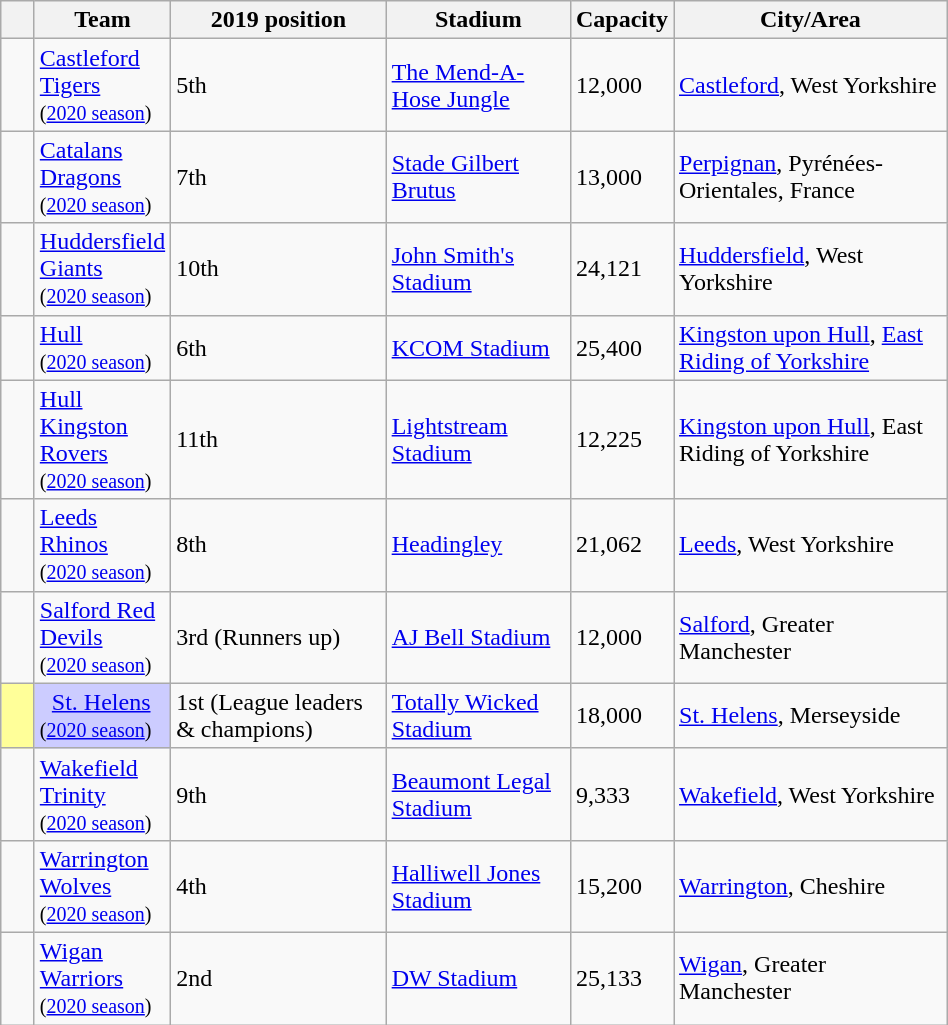<table style="width:50%;" class="wikitable sortable">
<tr>
<th></th>
<th>Team</th>
<th>2019 position</th>
<th>Stadium</th>
<th>Capacity</th>
<th>City/Area</th>
</tr>
<tr>
<td></td>
<td> <a href='#'>Castleford Tigers</a><br><small>(<a href='#'>2020 season</a>)</small></td>
<td>5th</td>
<td><a href='#'>The Mend-A-Hose Jungle</a></td>
<td>12,000 </td>
<td><a href='#'>Castleford</a>, West Yorkshire</td>
</tr>
<tr>
<td></td>
<td> <a href='#'>Catalans Dragons</a><br><small>(<a href='#'>2020 season</a>)</small></td>
<td>7th</td>
<td><a href='#'>Stade Gilbert Brutus</a></td>
<td>13,000 </td>
<td><a href='#'>Perpignan</a>, Pyrénées-Orientales, France</td>
</tr>
<tr>
<td></td>
<td> <a href='#'>Huddersfield Giants</a><br><small>(<a href='#'>2020 season</a>)</small></td>
<td>10th</td>
<td><a href='#'>John Smith's Stadium</a></td>
<td>24,121</td>
<td><a href='#'>Huddersfield</a>, West Yorkshire</td>
</tr>
<tr>
<td></td>
<td> <a href='#'>Hull</a><br><small>(<a href='#'>2020 season</a>)</small></td>
<td>6th</td>
<td><a href='#'>KCOM Stadium</a></td>
<td>25,400</td>
<td><a href='#'>Kingston upon Hull</a>, <a href='#'>East Riding of Yorkshire</a></td>
</tr>
<tr>
<td></td>
<td> <a href='#'>Hull Kingston Rovers</a><br><small>(<a href='#'>2020 season</a>)</small></td>
<td>11th</td>
<td><a href='#'>Lightstream Stadium</a></td>
<td>12,225</td>
<td><a href='#'>Kingston upon Hull</a>, East Riding of Yorkshire</td>
</tr>
<tr>
<td></td>
<td> <a href='#'>Leeds Rhinos</a><br><small>(<a href='#'>2020 season</a>)</small></td>
<td>8th</td>
<td><a href='#'>Headingley</a></td>
<td>21,062 </td>
<td><a href='#'>Leeds</a>, West Yorkshire</td>
</tr>
<tr>
<td></td>
<td> <a href='#'>Salford Red Devils</a><br><small>(<a href='#'>2020 season</a>)</small></td>
<td>3rd (Runners up)</td>
<td><a href='#'>AJ Bell Stadium</a></td>
<td>12,000</td>
<td><a href='#'>Salford</a>, Greater Manchester</td>
</tr>
<tr>
<td style="background:#ff9; width:15px;"> </td>
<td style="background:#ccccff; width:15px;">   <a href='#'>St. Helens</a><br><small>(<a href='#'>2020 season</a>)</small></td>
<td>1st (League leaders & champions)</td>
<td><a href='#'>Totally Wicked Stadium</a></td>
<td>18,000</td>
<td><a href='#'>St. Helens</a>, Merseyside</td>
</tr>
<tr>
<td></td>
<td> <a href='#'>Wakefield Trinity</a><br><small>(<a href='#'>2020 season</a>)</small></td>
<td>9th</td>
<td><a href='#'>Beaumont Legal Stadium</a></td>
<td>9,333</td>
<td><a href='#'>Wakefield</a>, West Yorkshire</td>
</tr>
<tr>
<td></td>
<td> <a href='#'>Warrington Wolves</a><br><small>(<a href='#'>2020 season</a>)</small></td>
<td>4th</td>
<td><a href='#'>Halliwell Jones Stadium</a></td>
<td>15,200</td>
<td><a href='#'>Warrington</a>, Cheshire</td>
</tr>
<tr>
<td></td>
<td> <a href='#'>Wigan Warriors</a><br><small>(<a href='#'>2020 season</a>)</small></td>
<td>2nd</td>
<td><a href='#'>DW Stadium</a></td>
<td>25,133</td>
<td><a href='#'>Wigan</a>, Greater Manchester</td>
</tr>
</table>
